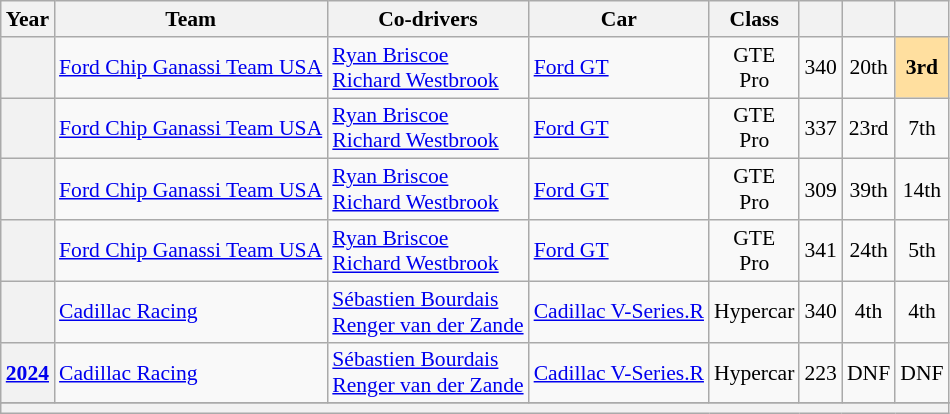<table class="wikitable" style="text-align:center; font-size:90%">
<tr>
<th scope="col">Year</th>
<th scope="col">Team</th>
<th scope="col">Co-drivers</th>
<th scope="col">Car</th>
<th scope="col">Class</th>
<th scope="col"></th>
<th scope="col"></th>
<th scope="col"></th>
</tr>
<tr>
<th scope="row"></th>
<td align="left" nowrap> <a href='#'>Ford Chip Ganassi Team USA</a></td>
<td align="left" nowrap> <a href='#'>Ryan Briscoe</a><br> <a href='#'>Richard Westbrook</a></td>
<td align="left" nowrap><a href='#'>Ford GT</a></td>
<td>GTE<br>Pro</td>
<td>340</td>
<td>20th</td>
<td style="background:#FFDF9F;"><strong>3rd</strong></td>
</tr>
<tr>
<th scope="row"></th>
<td align="left"> <a href='#'>Ford Chip Ganassi Team USA</a></td>
<td align="left"> <a href='#'>Ryan Briscoe</a><br> <a href='#'>Richard Westbrook</a></td>
<td align="left"><a href='#'>Ford GT</a></td>
<td>GTE<br>Pro</td>
<td>337</td>
<td>23rd</td>
<td>7th</td>
</tr>
<tr>
<th scope="row"></th>
<td align="left"> <a href='#'>Ford Chip Ganassi Team USA</a></td>
<td align="left"> <a href='#'>Ryan Briscoe</a><br> <a href='#'>Richard Westbrook</a></td>
<td align="left"><a href='#'>Ford GT</a></td>
<td>GTE<br>Pro</td>
<td>309</td>
<td>39th</td>
<td>14th</td>
</tr>
<tr>
<th scope="row"></th>
<td align="left"> <a href='#'>Ford Chip Ganassi Team USA</a></td>
<td align="left"> <a href='#'>Ryan Briscoe</a><br> <a href='#'>Richard Westbrook</a></td>
<td align="left"><a href='#'>Ford GT</a></td>
<td>GTE<br>Pro</td>
<td>341</td>
<td>24th</td>
<td>5th</td>
</tr>
<tr>
<th scope="row"></th>
<td align="left"> <a href='#'>Cadillac Racing</a></td>
<td align="left"> <a href='#'>Sébastien Bourdais</a><br> <a href='#'>Renger van der Zande</a></td>
<td align="left"><a href='#'>Cadillac V-Series.R</a></td>
<td>Hypercar</td>
<td>340</td>
<td>4th</td>
<td>4th</td>
</tr>
<tr>
<th><a href='#'>2024</a></th>
<td align="left"> <a href='#'>Cadillac Racing</a></td>
<td align="left"> <a href='#'>Sébastien Bourdais</a><br> <a href='#'>Renger van der Zande</a></td>
<td align="left"><a href='#'>Cadillac V-Series.R</a></td>
<td>Hypercar</td>
<td>223</td>
<td>DNF</td>
<td>DNF</td>
</tr>
<tr>
</tr>
<tr>
<th colspan="8"></th>
</tr>
</table>
